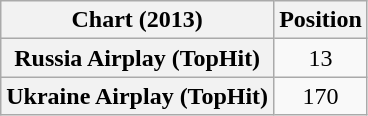<table class="wikitable sortable plainrowheaders" style="text-align:center;">
<tr>
<th scope="col">Chart (2013)</th>
<th scope="col">Position</th>
</tr>
<tr>
<th scope="row">Russia Airplay (TopHit)</th>
<td>13</td>
</tr>
<tr>
<th scope="row">Ukraine Airplay (TopHit)</th>
<td>170</td>
</tr>
</table>
